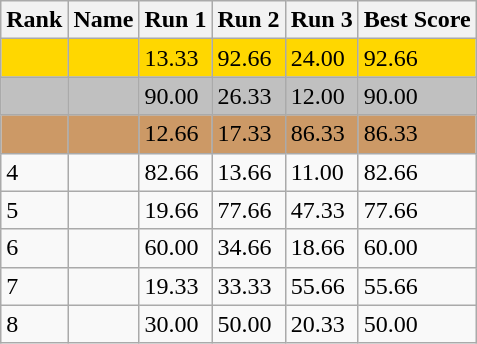<table class="wikitable">
<tr>
<th>Rank</th>
<th>Name</th>
<th>Run 1</th>
<th>Run 2</th>
<th>Run 3</th>
<th>Best Score</th>
</tr>
<tr style="background:gold;">
<td></td>
<td></td>
<td>13.33</td>
<td>92.66</td>
<td>24.00</td>
<td>92.66</td>
</tr>
<tr style="background:silver;">
<td></td>
<td></td>
<td>90.00</td>
<td>26.33</td>
<td>12.00</td>
<td>90.00</td>
</tr>
<tr style="background:#cc9966;">
<td></td>
<td></td>
<td>12.66</td>
<td>17.33</td>
<td>86.33</td>
<td>86.33</td>
</tr>
<tr>
<td>4</td>
<td></td>
<td>82.66</td>
<td>13.66</td>
<td>11.00</td>
<td>82.66</td>
</tr>
<tr>
<td>5</td>
<td></td>
<td>19.66</td>
<td>77.66</td>
<td>47.33</td>
<td>77.66</td>
</tr>
<tr>
<td>6</td>
<td></td>
<td>60.00</td>
<td>34.66</td>
<td>18.66</td>
<td>60.00</td>
</tr>
<tr>
<td>7</td>
<td></td>
<td>19.33</td>
<td>33.33</td>
<td>55.66</td>
<td>55.66</td>
</tr>
<tr>
<td>8</td>
<td></td>
<td>30.00</td>
<td>50.00</td>
<td>20.33</td>
<td>50.00</td>
</tr>
</table>
